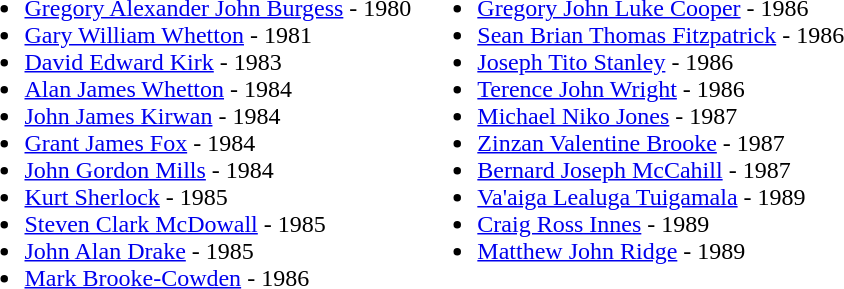<table border="0">
<tr valign="top">
<td><br><ul><li><a href='#'>Gregory Alexander John Burgess</a> - 1980</li><li><a href='#'>Gary William Whetton</a> - 1981</li><li><a href='#'>David Edward Kirk</a> - 1983</li><li><a href='#'>Alan James Whetton</a> - 1984</li><li><a href='#'>John James Kirwan</a> - 1984</li><li><a href='#'>Grant James Fox</a> - 1984</li><li><a href='#'>John Gordon Mills</a> - 1984</li><li><a href='#'>Kurt Sherlock</a> - 1985</li><li><a href='#'>Steven Clark McDowall</a> - 1985</li><li><a href='#'>John Alan Drake</a> - 1985</li><li><a href='#'>Mark Brooke-Cowden</a> - 1986</li></ul></td>
<td><br><ul><li><a href='#'>Gregory John Luke Cooper</a> - 1986</li><li><a href='#'>Sean Brian Thomas Fitzpatrick</a> - 1986</li><li><a href='#'>Joseph Tito Stanley</a> - 1986</li><li><a href='#'>Terence John Wright</a> - 1986</li><li><a href='#'>Michael Niko Jones</a> - 1987</li><li><a href='#'>Zinzan Valentine Brooke</a> - 1987</li><li><a href='#'>Bernard Joseph McCahill</a> - 1987</li><li><a href='#'>Va'aiga Lealuga Tuigamala</a> - 1989</li><li><a href='#'>Craig Ross Innes</a> - 1989</li><li><a href='#'>Matthew John Ridge</a> - 1989</li></ul></td>
</tr>
</table>
